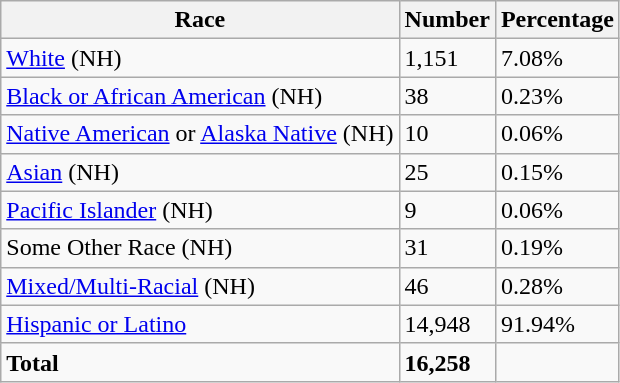<table class="wikitable">
<tr>
<th>Race</th>
<th>Number</th>
<th>Percentage</th>
</tr>
<tr>
<td><a href='#'>White</a> (NH)</td>
<td>1,151</td>
<td>7.08%</td>
</tr>
<tr>
<td><a href='#'>Black or African American</a> (NH)</td>
<td>38</td>
<td>0.23%</td>
</tr>
<tr>
<td><a href='#'>Native American</a> or <a href='#'>Alaska Native</a> (NH)</td>
<td>10</td>
<td>0.06%</td>
</tr>
<tr>
<td><a href='#'>Asian</a> (NH)</td>
<td>25</td>
<td>0.15%</td>
</tr>
<tr>
<td><a href='#'>Pacific Islander</a> (NH)</td>
<td>9</td>
<td>0.06%</td>
</tr>
<tr>
<td>Some Other Race (NH)</td>
<td>31</td>
<td>0.19%</td>
</tr>
<tr>
<td><a href='#'>Mixed/Multi-Racial</a> (NH)</td>
<td>46</td>
<td>0.28%</td>
</tr>
<tr>
<td><a href='#'>Hispanic or Latino</a></td>
<td>14,948</td>
<td>91.94%</td>
</tr>
<tr>
<td><strong>Total</strong></td>
<td><strong>16,258</strong></td>
<td></td>
</tr>
</table>
